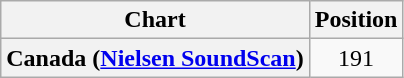<table class="wikitable plainrowheaders">
<tr>
<th scope="col">Chart</th>
<th scope="col">Position</th>
</tr>
<tr>
<th scope="row">Canada (<a href='#'>Nielsen SoundScan</a>)</th>
<td align="center">191</td>
</tr>
</table>
